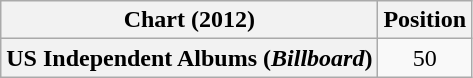<table class="wikitable plainrowheaders">
<tr>
<th scope="col">Chart (2012)</th>
<th scope="col">Position</th>
</tr>
<tr>
<th scope="row">US Independent Albums (<em>Billboard</em>)</th>
<td align="center">50</td>
</tr>
</table>
